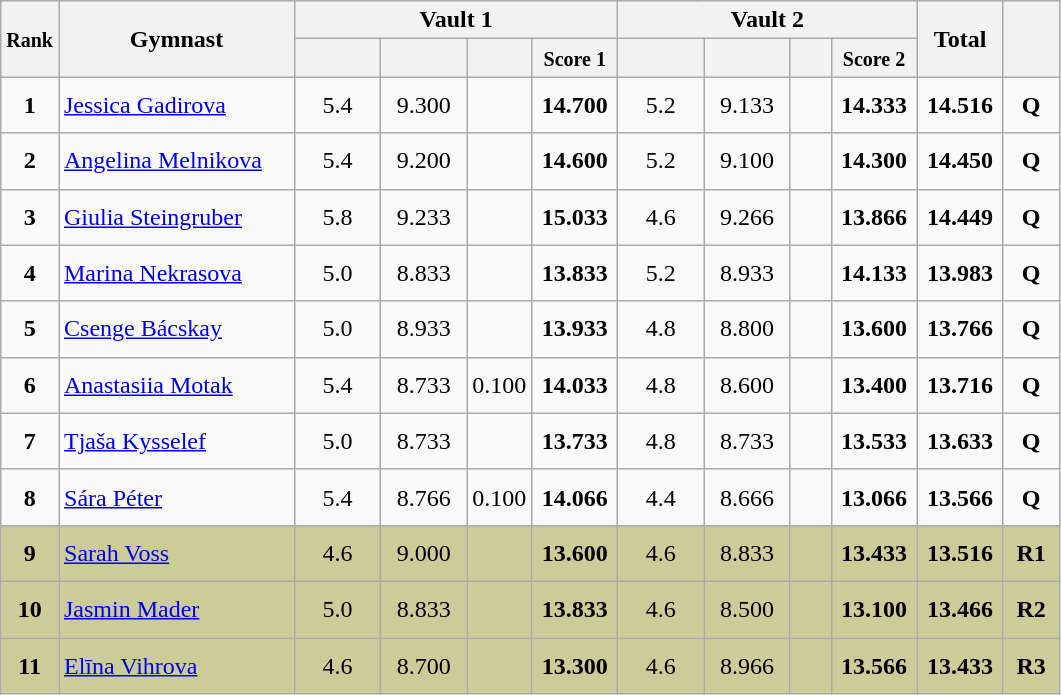<table style="text-align:center;" class="wikitable sortable">
<tr>
<th style="width:15px;" rowspan="2"><small>Rank</small></th>
<th style="width:150px;" rowspan="2">Gymnast</th>
<th colspan="4">Vault 1</th>
<th colspan="4">Vault 2</th>
<th style="width:50px;" rowspan="2">Total</th>
<th style="width:30px;" rowspan="2"><small></small></th>
</tr>
<tr>
<th style="width:50px;"><small></small></th>
<th style="width:50px;"><small></small></th>
<th style="width:20px;"><small></small></th>
<th style="width:50px;"><small>Score 1</small></th>
<th style="width:50px;"><small></small></th>
<th style="width:50px;"><small></small></th>
<th style="width:20px;"><small></small></th>
<th style="width:50px;"><small>Score 2</small></th>
</tr>
<tr>
<td scope="row" style="text-align:center"><strong>1</strong></td>
<td style="height:30px; text-align:left;"> <a href='#'>Jessica Gadirova</a></td>
<td>5.4</td>
<td>9.300</td>
<td></td>
<td><strong>14.700</strong></td>
<td>5.2</td>
<td>9.133</td>
<td></td>
<td><strong>14.333</strong></td>
<td><strong>14.516</strong></td>
<td><strong>Q</strong></td>
</tr>
<tr>
<td scope="row" style="text-align:center"><strong>2</strong></td>
<td style="height:30px; text-align:left;"> <a href='#'>Angelina Melnikova</a></td>
<td>5.4</td>
<td>9.200</td>
<td></td>
<td><strong>14.600</strong></td>
<td>5.2</td>
<td>9.100</td>
<td></td>
<td><strong>14.300</strong></td>
<td><strong>14.450</strong></td>
<td><strong>Q</strong></td>
</tr>
<tr>
<td scope="row" style="text-align:center"><strong>3</strong></td>
<td style="height:30px; text-align:left;"> <a href='#'>Giulia Steingruber</a></td>
<td>5.8</td>
<td>9.233</td>
<td></td>
<td><strong>15.033</strong></td>
<td>4.6</td>
<td>9.266</td>
<td></td>
<td><strong>13.866</strong></td>
<td><strong>14.449</strong></td>
<td><strong>Q</strong></td>
</tr>
<tr>
<td scope="row" style="text-align:center"><strong>4</strong></td>
<td style="height:30px; text-align:left;"> <a href='#'>Marina Nekrasova</a></td>
<td>5.0</td>
<td>8.833</td>
<td></td>
<td><strong>13.833</strong></td>
<td>5.2</td>
<td>8.933</td>
<td></td>
<td><strong>14.133</strong></td>
<td><strong>13.983</strong></td>
<td><strong>Q</strong></td>
</tr>
<tr>
<td scope="row" style="text-align:center"><strong>5</strong></td>
<td style="height:30px; text-align:left;"> <a href='#'>Csenge Bácskay</a></td>
<td>5.0</td>
<td>8.933</td>
<td></td>
<td><strong>13.933</strong></td>
<td>4.8</td>
<td>8.800</td>
<td></td>
<td><strong>13.600</strong></td>
<td><strong>13.766</strong></td>
<td><strong>Q</strong></td>
</tr>
<tr>
<td scope="row" style="text-align:center"><strong>6</strong></td>
<td style="height:30px; text-align:left;"> <a href='#'>Anastasiia Motak</a></td>
<td>5.4</td>
<td>8.733</td>
<td>0.100</td>
<td><strong>14.033</strong></td>
<td>4.8</td>
<td>8.600</td>
<td></td>
<td><strong>13.400</strong></td>
<td><strong>13.716</strong></td>
<td><strong>Q</strong></td>
</tr>
<tr>
<td scope="row" style="text-align:center"><strong>7</strong></td>
<td style="height:30px; text-align:left;"> <a href='#'>Tjaša Kysselef</a></td>
<td>5.0</td>
<td>8.733</td>
<td></td>
<td><strong>13.733</strong></td>
<td>4.8</td>
<td>8.733</td>
<td></td>
<td><strong>13.533</strong></td>
<td><strong>13.633</strong></td>
<td><strong>Q</strong></td>
</tr>
<tr>
<td scope="row" style="text-align:center"><strong>8</strong></td>
<td style="height:30px; text-align:left;"> <a href='#'>Sára Péter</a></td>
<td>5.4</td>
<td>8.766</td>
<td>0.100</td>
<td><strong>14.066</strong></td>
<td>4.4</td>
<td>8.666</td>
<td></td>
<td><strong>13.066</strong></td>
<td><strong>13.566</strong></td>
<td><strong>Q</strong></td>
</tr>
<tr style="background:#cccc99;">
<td scope="row" style="text-align:center"><strong>9</strong></td>
<td style="height:30px; text-align:left;"> <a href='#'>Sarah Voss</a></td>
<td>4.6</td>
<td>9.000</td>
<td></td>
<td><strong>13.600</strong></td>
<td>4.6</td>
<td>8.833</td>
<td></td>
<td><strong>13.433</strong></td>
<td><strong>13.516</strong></td>
<td><strong>R1</strong></td>
</tr>
<tr style="background:#cccc99;">
<td scope="row" style="text-align:center"><strong>10</strong></td>
<td style="height:30px; text-align:left;"> <a href='#'>Jasmin Mader</a></td>
<td>5.0</td>
<td>8.833</td>
<td></td>
<td><strong>13.833</strong></td>
<td>4.6</td>
<td>8.500</td>
<td></td>
<td><strong>13.100</strong></td>
<td><strong>13.466</strong></td>
<td><strong>R2</strong></td>
</tr>
<tr style="background:#cccc99;">
<td scope="row" style="text-align:center"><strong>11</strong></td>
<td style="height:30px; text-align:left;"> <a href='#'>Elīna Vihrova</a></td>
<td>4.6</td>
<td>8.700</td>
<td></td>
<td><strong>13.300</strong></td>
<td>4.6</td>
<td>8.966</td>
<td></td>
<td><strong>13.566</strong></td>
<td><strong>13.433</strong></td>
<td><strong>R3</strong></td>
</tr>
</table>
